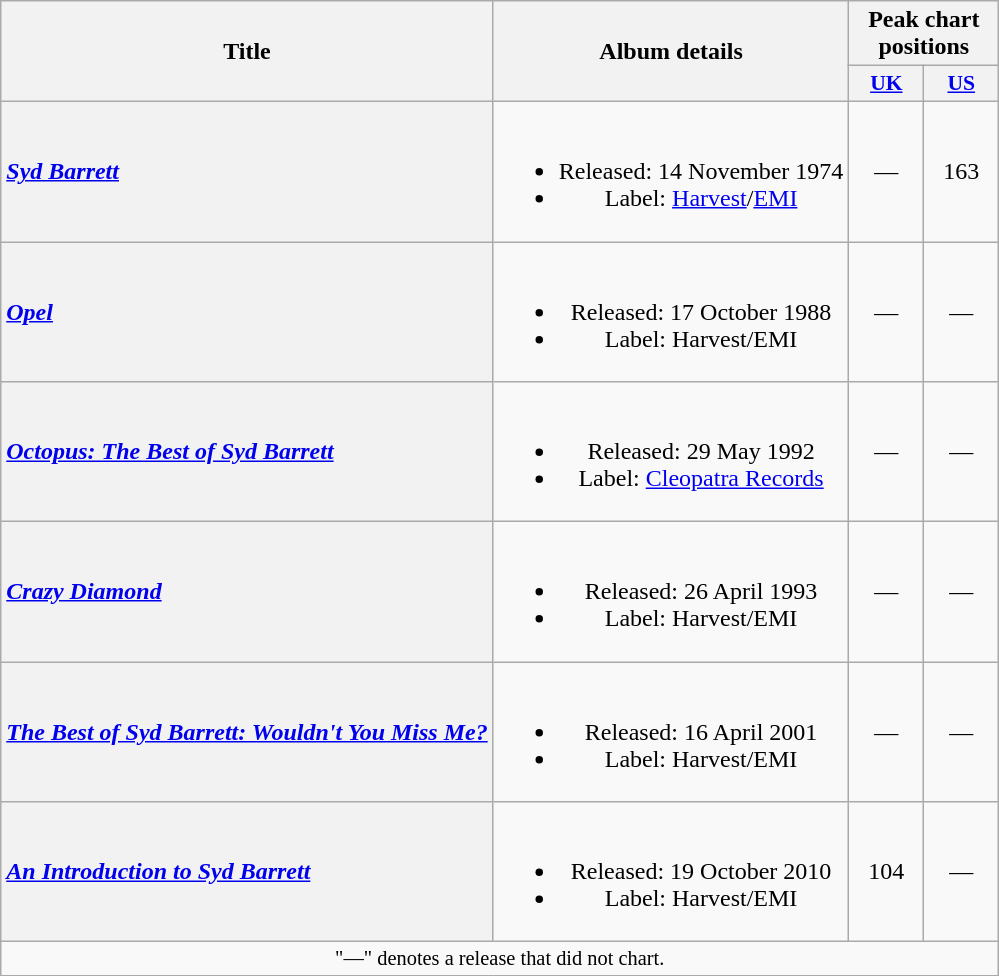<table class="wikitable plainrowheaders" style="text-align:center;">
<tr>
<th scope="col" rowspan="2">Title</th>
<th scope="col" rowspan="2">Album details</th>
<th scope="col" colspan="2">Peak chart positions</th>
</tr>
<tr>
<th style="width:3em;font-size:90%;"><a href='#'>UK</a><br></th>
<th style="width:3em;font-size:90%;"><a href='#'>US</a><br></th>
</tr>
<tr>
<th scope="row" style="text-align:left"><em><a href='#'>Syd Barrett</a></em></th>
<td><br><ul><li>Released: 14 November 1974</li><li>Label: <a href='#'>Harvest</a>/<a href='#'>EMI</a></li></ul></td>
<td>—</td>
<td>163</td>
</tr>
<tr>
<th scope="row" style="text-align:left"><em><a href='#'>Opel</a></em></th>
<td><br><ul><li>Released: 17 October 1988</li><li>Label: Harvest/EMI</li></ul></td>
<td>—</td>
<td>—</td>
</tr>
<tr>
<th scope="row" style="text-align:left"><em><a href='#'>Octopus: The Best of Syd Barrett</a></em></th>
<td><br><ul><li>Released: 29 May 1992</li><li>Label: <a href='#'>Cleopatra Records</a></li></ul></td>
<td>—</td>
<td>—</td>
</tr>
<tr>
<th scope="row" style="text-align:left"><em><a href='#'>Crazy Diamond</a></em></th>
<td><br><ul><li>Released: 26 April 1993</li><li>Label: Harvest/EMI</li></ul></td>
<td>—</td>
<td>—</td>
</tr>
<tr>
<th scope="row" style="text-align:left"><em><a href='#'>The Best of Syd Barrett: Wouldn't You Miss Me?</a></em></th>
<td><br><ul><li>Released: 16 April 2001</li><li>Label: Harvest/EMI</li></ul></td>
<td>—</td>
<td>—</td>
</tr>
<tr>
<th scope="row" style="text-align:left"><em><a href='#'>An Introduction to Syd Barrett</a></em></th>
<td><br><ul><li>Released: 19 October 2010</li><li>Label: Harvest/EMI</li></ul></td>
<td>104</td>
<td>—</td>
</tr>
<tr>
<td colspan="9" style="font-size:85%;">"—" denotes a release that did not chart.</td>
</tr>
</table>
